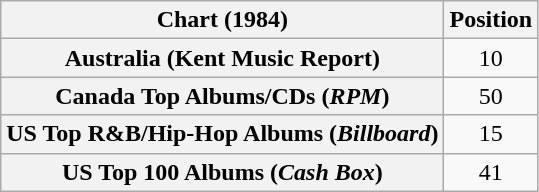<table class="wikitable sortable plainrowheaders" style="text-align:center">
<tr>
<th>Chart (1984)</th>
<th>Position</th>
</tr>
<tr>
<th scope="row">Australia (Kent Music Report)</th>
<td>10</td>
</tr>
<tr>
<th scope="row">Canada Top Albums/CDs (<em>RPM</em>)</th>
<td>50</td>
</tr>
<tr>
<th scope="row">US Top R&B/Hip-Hop Albums (<em>Billboard</em>)</th>
<td>15</td>
</tr>
<tr>
<th scope="row">US Top 100 Albums (<em>Cash Box</em>)</th>
<td>41</td>
</tr>
</table>
